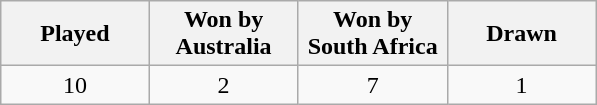<table class="wikitable">
<tr>
<th width="91.5">Played</th>
<th width="92">Won by<br>Australia</th>
<th width="92">Won by<br>South Africa</th>
<th width="91.8">Drawn</th>
</tr>
<tr>
<td align=center>10</td>
<td align=center>2</td>
<td align=center>7</td>
<td align=center>1</td>
</tr>
</table>
